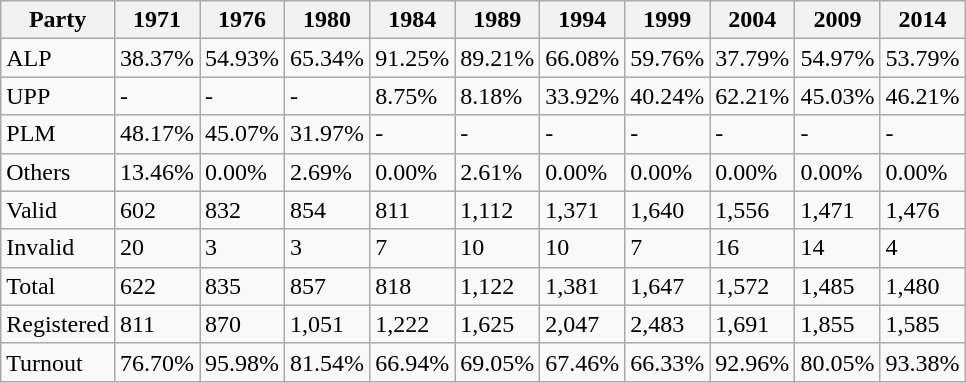<table class="wikitable">
<tr>
<th>Party</th>
<th>1971</th>
<th>1976</th>
<th>1980</th>
<th>1984</th>
<th>1989</th>
<th>1994</th>
<th>1999</th>
<th>2004</th>
<th>2009</th>
<th>2014</th>
</tr>
<tr>
<td>ALP</td>
<td>38.37%</td>
<td>54.93%</td>
<td>65.34%</td>
<td>91.25%</td>
<td>89.21%</td>
<td>66.08%</td>
<td>59.76%</td>
<td>37.79%</td>
<td>54.97%</td>
<td>53.79%</td>
</tr>
<tr>
<td>UPP</td>
<td>-</td>
<td>-</td>
<td>-</td>
<td>8.75%</td>
<td>8.18%</td>
<td>33.92%</td>
<td>40.24%</td>
<td>62.21%</td>
<td>45.03%</td>
<td>46.21%</td>
</tr>
<tr>
<td>PLM</td>
<td>48.17%</td>
<td>45.07%</td>
<td>31.97%</td>
<td>-</td>
<td>-</td>
<td>-</td>
<td>-</td>
<td>-</td>
<td>-</td>
<td>-</td>
</tr>
<tr>
<td>Others</td>
<td>13.46%</td>
<td>0.00%</td>
<td>2.69%</td>
<td>0.00%</td>
<td>2.61%</td>
<td>0.00%</td>
<td>0.00%</td>
<td>0.00%</td>
<td>0.00%</td>
<td>0.00%</td>
</tr>
<tr>
<td>Valid</td>
<td>602</td>
<td>832</td>
<td>854</td>
<td>811</td>
<td>1,112</td>
<td>1,371</td>
<td>1,640</td>
<td>1,556</td>
<td>1,471</td>
<td>1,476</td>
</tr>
<tr>
<td>Invalid</td>
<td>20</td>
<td>3</td>
<td>3</td>
<td>7</td>
<td>10</td>
<td>10</td>
<td>7</td>
<td>16</td>
<td>14</td>
<td>4</td>
</tr>
<tr>
<td>Total</td>
<td>622</td>
<td>835</td>
<td>857</td>
<td>818</td>
<td>1,122</td>
<td>1,381</td>
<td>1,647</td>
<td>1,572</td>
<td>1,485</td>
<td>1,480</td>
</tr>
<tr>
<td>Registered</td>
<td>811</td>
<td>870</td>
<td>1,051</td>
<td>1,222</td>
<td>1,625</td>
<td>2,047</td>
<td>2,483</td>
<td>1,691</td>
<td>1,855</td>
<td>1,585</td>
</tr>
<tr>
<td>Turnout</td>
<td>76.70%</td>
<td>95.98%</td>
<td>81.54%</td>
<td>66.94%</td>
<td>69.05%</td>
<td>67.46%</td>
<td>66.33%</td>
<td>92.96%</td>
<td>80.05%</td>
<td>93.38%</td>
</tr>
</table>
